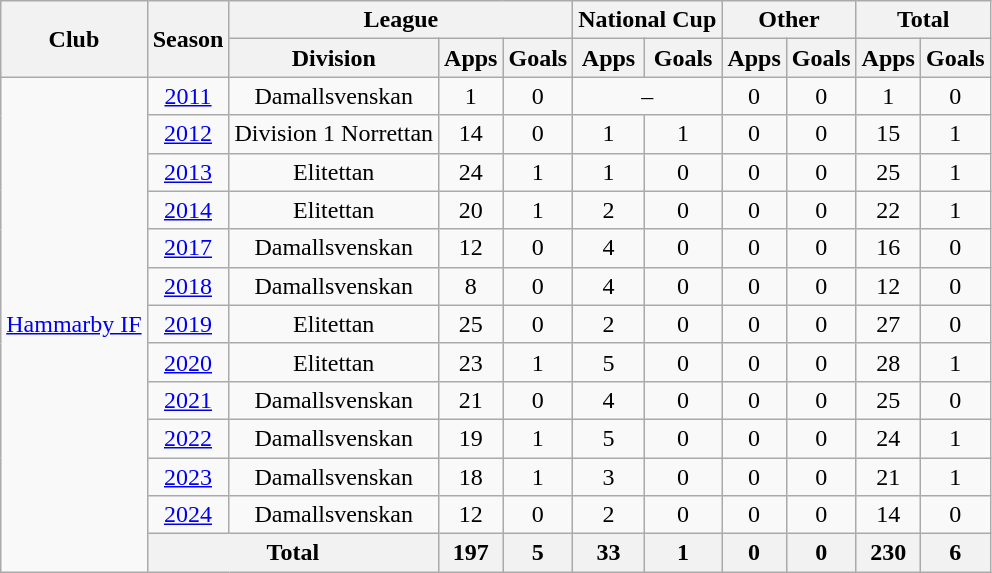<table class="wikitable" style="text-align: center;">
<tr>
<th rowspan="2">Club</th>
<th rowspan="2">Season</th>
<th colspan="3">League</th>
<th colspan="2">National Cup</th>
<th colspan="2">Other</th>
<th colspan="2">Total</th>
</tr>
<tr>
<th>Division</th>
<th>Apps</th>
<th>Goals</th>
<th>Apps</th>
<th>Goals</th>
<th>Apps</th>
<th>Goals</th>
<th>Apps</th>
<th>Goals</th>
</tr>
<tr>
<td rowspan="13" valign="center"><a href='#'>Hammarby IF</a></td>
<td><a href='#'>2011</a></td>
<td>Damallsvenskan</td>
<td>1</td>
<td>0</td>
<td colspan="2">–</td>
<td>0</td>
<td>0</td>
<td>1</td>
<td>0</td>
</tr>
<tr>
<td><a href='#'>2012</a></td>
<td>Division 1 Norrettan</td>
<td>14</td>
<td>0</td>
<td>1</td>
<td>1</td>
<td>0</td>
<td>0</td>
<td>15</td>
<td>1</td>
</tr>
<tr>
<td><a href='#'>2013</a></td>
<td>Elitettan</td>
<td>24</td>
<td>1</td>
<td>1</td>
<td>0</td>
<td>0</td>
<td>0</td>
<td>25</td>
<td>1</td>
</tr>
<tr>
<td><a href='#'>2014</a></td>
<td>Elitettan</td>
<td>20</td>
<td>1</td>
<td>2</td>
<td>0</td>
<td>0</td>
<td>0</td>
<td>22</td>
<td>1</td>
</tr>
<tr>
<td><a href='#'>2017</a></td>
<td>Damallsvenskan</td>
<td>12</td>
<td>0</td>
<td>4</td>
<td>0</td>
<td>0</td>
<td>0</td>
<td>16</td>
<td>0</td>
</tr>
<tr>
<td><a href='#'>2018</a></td>
<td>Damallsvenskan</td>
<td>8</td>
<td>0</td>
<td>4</td>
<td>0</td>
<td>0</td>
<td>0</td>
<td>12</td>
<td>0</td>
</tr>
<tr>
<td><a href='#'>2019</a></td>
<td>Elitettan</td>
<td>25</td>
<td>0</td>
<td>2</td>
<td>0</td>
<td>0</td>
<td>0</td>
<td>27</td>
<td>0</td>
</tr>
<tr>
<td><a href='#'>2020</a></td>
<td>Elitettan</td>
<td>23</td>
<td>1</td>
<td>5</td>
<td>0</td>
<td>0</td>
<td>0</td>
<td>28</td>
<td>1</td>
</tr>
<tr>
<td><a href='#'>2021</a></td>
<td>Damallsvenskan</td>
<td>21</td>
<td>0</td>
<td>4</td>
<td>0</td>
<td>0</td>
<td>0</td>
<td>25</td>
<td>0</td>
</tr>
<tr>
<td><a href='#'>2022</a></td>
<td>Damallsvenskan</td>
<td>19</td>
<td>1</td>
<td>5</td>
<td>0</td>
<td>0</td>
<td>0</td>
<td>24</td>
<td>1</td>
</tr>
<tr>
<td><a href='#'>2023</a></td>
<td>Damallsvenskan</td>
<td>18</td>
<td>1</td>
<td>3</td>
<td>0</td>
<td>0</td>
<td>0</td>
<td>21</td>
<td>1</td>
</tr>
<tr>
<td><a href='#'>2024</a></td>
<td>Damallsvenskan</td>
<td>12</td>
<td>0</td>
<td>2</td>
<td>0</td>
<td>0</td>
<td>0</td>
<td>14</td>
<td>0</td>
</tr>
<tr>
<th colspan="2">Total</th>
<th>197</th>
<th>5</th>
<th>33</th>
<th>1</th>
<th>0</th>
<th>0</th>
<th>230</th>
<th>6</th>
</tr>
</table>
